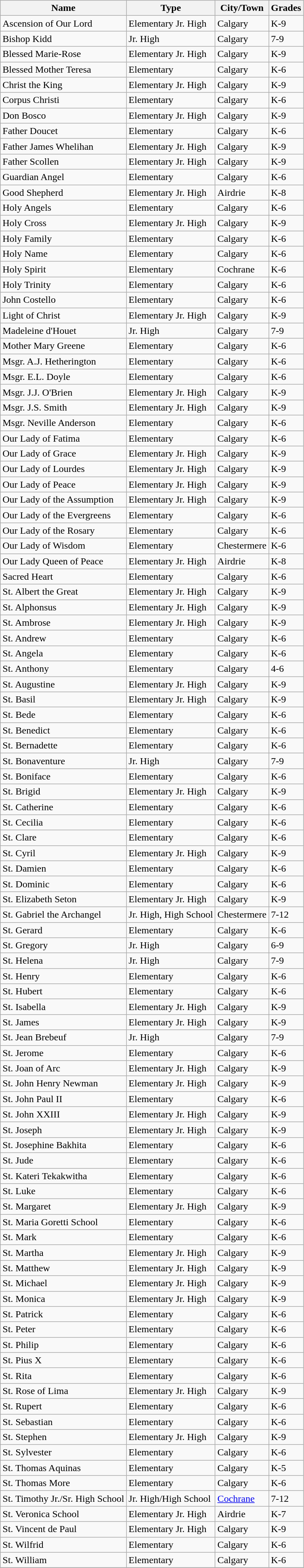<table class="wikitable">
<tr>
<th>Name</th>
<th>Type</th>
<th>City/Town</th>
<th>Grades</th>
</tr>
<tr>
<td>Ascension of Our Lord</td>
<td>Elementary Jr. High</td>
<td>Calgary</td>
<td>K-9</td>
</tr>
<tr>
<td>Bishop Kidd</td>
<td>Jr. High</td>
<td>Calgary</td>
<td>7-9</td>
</tr>
<tr>
<td>Blessed Marie-Rose</td>
<td>Elementary Jr. High</td>
<td>Calgary</td>
<td>K-9</td>
</tr>
<tr>
<td>Blessed Mother Teresa</td>
<td>Elementary</td>
<td>Calgary</td>
<td>K-6</td>
</tr>
<tr>
<td>Christ the King</td>
<td>Elementary Jr. High</td>
<td>Calgary</td>
<td>K-9</td>
</tr>
<tr>
<td>Corpus Christi</td>
<td>Elementary</td>
<td>Calgary</td>
<td>K-6</td>
</tr>
<tr>
<td>Don Bosco</td>
<td>Elementary Jr. High</td>
<td>Calgary</td>
<td>K-9</td>
</tr>
<tr>
<td>Father Doucet</td>
<td>Elementary</td>
<td>Calgary</td>
<td>K-6</td>
</tr>
<tr>
<td>Father James Whelihan</td>
<td>Elementary Jr. High</td>
<td>Calgary</td>
<td>K-9</td>
</tr>
<tr>
<td>Father Scollen</td>
<td>Elementary Jr. High</td>
<td>Calgary</td>
<td>K-9</td>
</tr>
<tr>
<td>Guardian Angel</td>
<td>Elementary</td>
<td>Calgary</td>
<td>K-6</td>
</tr>
<tr>
<td>Good Shepherd</td>
<td>Elementary Jr. High</td>
<td>Airdrie</td>
<td>K-8</td>
</tr>
<tr>
<td>Holy Angels</td>
<td>Elementary</td>
<td>Calgary</td>
<td>K-6</td>
</tr>
<tr>
<td>Holy Cross</td>
<td>Elementary Jr. High</td>
<td>Calgary</td>
<td>K-9</td>
</tr>
<tr>
<td>Holy Family</td>
<td>Elementary</td>
<td>Calgary</td>
<td>K-6</td>
</tr>
<tr>
<td>Holy Name</td>
<td>Elementary</td>
<td>Calgary</td>
<td>K-6</td>
</tr>
<tr>
<td>Holy Spirit</td>
<td>Elementary</td>
<td>Cochrane</td>
<td>K-6</td>
</tr>
<tr>
<td>Holy Trinity</td>
<td>Elementary</td>
<td>Calgary</td>
<td>K-6</td>
</tr>
<tr>
<td>John Costello</td>
<td>Elementary</td>
<td>Calgary</td>
<td>K-6</td>
</tr>
<tr>
<td>Light of Christ</td>
<td>Elementary Jr. High</td>
<td>Calgary</td>
<td>K-9</td>
</tr>
<tr>
<td>Madeleine d'Houet</td>
<td>Jr. High</td>
<td>Calgary</td>
<td>7-9</td>
</tr>
<tr>
<td>Mother Mary Greene</td>
<td>Elementary</td>
<td>Calgary</td>
<td>K-6</td>
</tr>
<tr>
<td>Msgr. A.J. Hetherington</td>
<td>Elementary</td>
<td>Calgary</td>
<td>K-6</td>
</tr>
<tr>
<td>Msgr. E.L. Doyle</td>
<td>Elementary</td>
<td>Calgary</td>
<td>K-6</td>
</tr>
<tr>
<td>Msgr. J.J. O'Brien</td>
<td>Elementary Jr. High</td>
<td>Calgary</td>
<td>K-9</td>
</tr>
<tr>
<td>Msgr. J.S. Smith</td>
<td>Elementary Jr. High</td>
<td>Calgary</td>
<td>K-9</td>
</tr>
<tr>
<td>Msgr. Neville Anderson</td>
<td>Elementary</td>
<td>Calgary</td>
<td>K-6</td>
</tr>
<tr>
<td>Our Lady of Fatima</td>
<td>Elementary</td>
<td>Calgary</td>
<td>K-6</td>
</tr>
<tr>
<td>Our Lady of Grace</td>
<td>Elementary Jr. High</td>
<td>Calgary</td>
<td>K-9</td>
</tr>
<tr>
<td>Our Lady of Lourdes</td>
<td>Elementary Jr. High</td>
<td>Calgary</td>
<td>K-9</td>
</tr>
<tr>
<td>Our Lady of Peace</td>
<td>Elementary Jr. High</td>
<td>Calgary</td>
<td>K-9</td>
</tr>
<tr>
<td>Our Lady of the Assumption</td>
<td>Elementary Jr. High</td>
<td>Calgary</td>
<td>K-9</td>
</tr>
<tr>
<td>Our Lady of the Evergreens</td>
<td>Elementary</td>
<td>Calgary</td>
<td>K-6</td>
</tr>
<tr>
<td>Our Lady of the Rosary</td>
<td>Elementary</td>
<td>Calgary</td>
<td>K-6</td>
</tr>
<tr>
<td>Our Lady of Wisdom</td>
<td>Elementary</td>
<td>Chestermere</td>
<td>K-6</td>
</tr>
<tr>
<td>Our Lady Queen of Peace</td>
<td>Elementary Jr. High</td>
<td>Airdrie</td>
<td>K-8</td>
</tr>
<tr>
<td>Sacred Heart</td>
<td>Elementary</td>
<td>Calgary</td>
<td>K-6</td>
</tr>
<tr>
<td>St. Albert the Great</td>
<td>Elementary Jr. High</td>
<td>Calgary</td>
<td>K-9</td>
</tr>
<tr>
<td>St. Alphonsus</td>
<td>Elementary Jr. High</td>
<td>Calgary</td>
<td>K-9</td>
</tr>
<tr>
<td>St. Ambrose</td>
<td>Elementary Jr. High</td>
<td>Calgary</td>
<td>K-9</td>
</tr>
<tr>
<td>St. Andrew</td>
<td>Elementary</td>
<td>Calgary</td>
<td>K-6</td>
</tr>
<tr>
<td>St. Angela</td>
<td>Elementary</td>
<td>Calgary</td>
<td>K-6</td>
</tr>
<tr>
<td>St. Anthony</td>
<td>Elementary</td>
<td>Calgary</td>
<td>4-6</td>
</tr>
<tr>
<td>St. Augustine</td>
<td>Elementary Jr. High</td>
<td>Calgary</td>
<td>K-9</td>
</tr>
<tr>
<td>St. Basil</td>
<td>Elementary Jr. High</td>
<td>Calgary</td>
<td>K-9</td>
</tr>
<tr>
<td>St. Bede</td>
<td>Elementary</td>
<td>Calgary</td>
<td>K-6</td>
</tr>
<tr>
<td>St. Benedict</td>
<td>Elementary</td>
<td>Calgary</td>
<td>K-6</td>
</tr>
<tr>
<td>St. Bernadette</td>
<td>Elementary</td>
<td>Calgary</td>
<td>K-6</td>
</tr>
<tr>
<td>St. Bonaventure</td>
<td>Jr. High</td>
<td>Calgary</td>
<td>7-9</td>
</tr>
<tr>
<td>St. Boniface</td>
<td>Elementary</td>
<td>Calgary</td>
<td>K-6</td>
</tr>
<tr>
<td>St. Brigid</td>
<td>Elementary Jr. High</td>
<td>Calgary</td>
<td>K-9</td>
</tr>
<tr>
<td>St. Catherine</td>
<td>Elementary</td>
<td>Calgary</td>
<td>K-6</td>
</tr>
<tr>
<td>St. Cecilia</td>
<td>Elementary</td>
<td>Calgary</td>
<td>K-6</td>
</tr>
<tr>
<td>St. Clare</td>
<td>Elementary</td>
<td>Calgary</td>
<td>K-6</td>
</tr>
<tr>
<td>St. Cyril</td>
<td>Elementary Jr. High</td>
<td>Calgary</td>
<td>K-9</td>
</tr>
<tr>
<td>St. Damien</td>
<td>Elementary</td>
<td>Calgary</td>
<td>K-6</td>
</tr>
<tr>
<td>St. Dominic</td>
<td>Elementary</td>
<td>Calgary</td>
<td>K-6</td>
</tr>
<tr>
<td>St. Elizabeth Seton</td>
<td>Elementary Jr. High</td>
<td>Calgary</td>
<td>K-9</td>
</tr>
<tr>
<td>St. Gabriel the Archangel</td>
<td>Jr. High, High School</td>
<td>Chestermere</td>
<td>7-12</td>
</tr>
<tr>
<td>St. Gerard</td>
<td>Elementary</td>
<td>Calgary</td>
<td>K-6</td>
</tr>
<tr>
<td>St. Gregory</td>
<td>Jr. High</td>
<td>Calgary</td>
<td>6-9</td>
</tr>
<tr>
<td>St. Helena</td>
<td>Jr. High</td>
<td>Calgary</td>
<td>7-9</td>
</tr>
<tr>
<td>St. Henry</td>
<td>Elementary</td>
<td>Calgary</td>
<td>K-6</td>
</tr>
<tr>
<td>St. Hubert</td>
<td>Elementary</td>
<td>Calgary</td>
<td>K-6</td>
</tr>
<tr>
<td>St. Isabella</td>
<td>Elementary Jr. High</td>
<td>Calgary</td>
<td>K-9</td>
</tr>
<tr>
<td>St. James</td>
<td>Elementary Jr. High</td>
<td>Calgary</td>
<td>K-9</td>
</tr>
<tr>
<td>St. Jean Brebeuf</td>
<td>Jr. High</td>
<td>Calgary</td>
<td>7-9</td>
</tr>
<tr>
<td>St. Jerome</td>
<td>Elementary</td>
<td>Calgary</td>
<td>K-6</td>
</tr>
<tr>
<td>St. Joan of Arc</td>
<td>Elementary Jr. High</td>
<td>Calgary</td>
<td>K-9</td>
</tr>
<tr>
<td>St. John Henry Newman</td>
<td>Elementary Jr. High</td>
<td>Calgary</td>
<td>K-9</td>
</tr>
<tr>
<td>St. John Paul II</td>
<td>Elementary</td>
<td>Calgary</td>
<td>K-6</td>
</tr>
<tr>
<td>St. John XXIII</td>
<td>Elementary Jr. High</td>
<td>Calgary</td>
<td>K-9</td>
</tr>
<tr>
<td>St. Joseph</td>
<td>Elementary Jr. High</td>
<td>Calgary</td>
<td>K-9</td>
</tr>
<tr>
<td>St. Josephine Bakhita</td>
<td>Elementary</td>
<td>Calgary</td>
<td>K-6</td>
</tr>
<tr>
<td>St. Jude</td>
<td>Elementary</td>
<td>Calgary</td>
<td>K-6</td>
</tr>
<tr>
<td>St. Kateri Tekakwitha</td>
<td>Elementary</td>
<td>Calgary</td>
<td>K-6</td>
</tr>
<tr>
<td>St. Luke</td>
<td>Elementary</td>
<td>Calgary</td>
<td>K-6</td>
</tr>
<tr>
<td>St. Margaret</td>
<td>Elementary Jr. High</td>
<td>Calgary</td>
<td>K-9</td>
</tr>
<tr>
<td>St. Maria Goretti School</td>
<td>Elementary</td>
<td>Calgary</td>
<td>K-6</td>
</tr>
<tr>
<td>St. Mark</td>
<td>Elementary</td>
<td>Calgary</td>
<td>K-6</td>
</tr>
<tr>
<td>St. Martha</td>
<td>Elementary Jr. High</td>
<td>Calgary</td>
<td>K-9</td>
</tr>
<tr>
<td>St. Matthew</td>
<td>Elementary Jr. High</td>
<td>Calgary</td>
<td>K-9</td>
</tr>
<tr>
<td>St. Michael</td>
<td>Elementary Jr. High</td>
<td>Calgary</td>
<td>K-9</td>
</tr>
<tr>
<td>St. Monica</td>
<td>Elementary Jr. High</td>
<td>Calgary</td>
<td>K-9</td>
</tr>
<tr>
<td>St. Patrick</td>
<td>Elementary</td>
<td>Calgary</td>
<td>K-6</td>
</tr>
<tr>
<td>St. Peter</td>
<td>Elementary</td>
<td>Calgary</td>
<td>K-6</td>
</tr>
<tr>
<td>St. Philip</td>
<td>Elementary</td>
<td>Calgary</td>
<td>K-6</td>
</tr>
<tr>
<td>St. Pius X</td>
<td>Elementary</td>
<td>Calgary</td>
<td>K-6</td>
</tr>
<tr>
<td>St. Rita</td>
<td>Elementary</td>
<td>Calgary</td>
<td>K-6</td>
</tr>
<tr>
<td>St. Rose of Lima</td>
<td>Elementary Jr. High</td>
<td>Calgary</td>
<td>K-9</td>
</tr>
<tr>
<td>St. Rupert</td>
<td>Elementary</td>
<td>Calgary</td>
<td>K-6</td>
</tr>
<tr>
<td>St. Sebastian</td>
<td>Elementary</td>
<td>Calgary</td>
<td>K-6</td>
</tr>
<tr>
<td>St. Stephen</td>
<td>Elementary Jr. High</td>
<td>Calgary</td>
<td>K-9</td>
</tr>
<tr>
<td>St. Sylvester</td>
<td>Elementary</td>
<td>Calgary</td>
<td>K-6</td>
</tr>
<tr>
<td>St. Thomas Aquinas</td>
<td>Elementary</td>
<td>Calgary</td>
<td>K-5</td>
</tr>
<tr>
<td>St. Thomas More</td>
<td>Elementary</td>
<td>Calgary</td>
<td>K-6</td>
</tr>
<tr>
<td>St. Timothy Jr./Sr. High School</td>
<td>Jr. High/High School</td>
<td><a href='#'>Cochrane</a></td>
<td>7-12</td>
</tr>
<tr>
<td>St. Veronica School</td>
<td>Elementary Jr. High</td>
<td>Airdrie</td>
<td>K-7</td>
</tr>
<tr>
<td>St. Vincent de Paul</td>
<td>Elementary Jr. High</td>
<td>Calgary</td>
<td>K-9</td>
</tr>
<tr>
<td>St. Wilfrid</td>
<td>Elementary</td>
<td>Calgary</td>
<td>K-6</td>
</tr>
<tr>
<td>St. William</td>
<td>Elementary</td>
<td>Calgary</td>
<td>K-6</td>
</tr>
<tr>
</tr>
</table>
